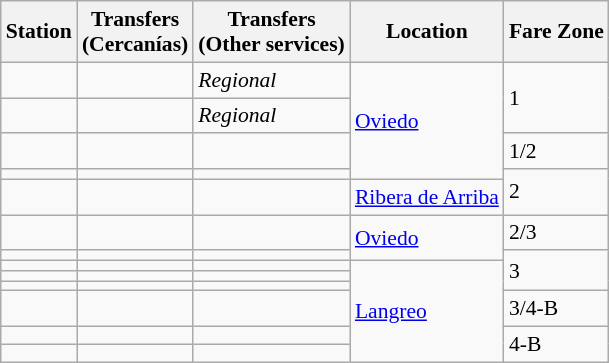<table class="wikitable" style="font-size:90%">
<tr>
<th>Station</th>
<th><strong>Transfers</strong><br>(Cercanías)</th>
<th>Transfers<br>(Other services)</th>
<th>Location</th>
<th>Fare Zone</th>
</tr>
<tr>
<td></td>
<td align="center"></td>
<td>    <em>Regional</em></td>
<td rowspan="4"><a href='#'>Oviedo</a></td>
<td rowspan="2">1</td>
</tr>
<tr>
<td></td>
<td align="center"> </td>
<td><em>Regional</em></td>
</tr>
<tr>
<td></td>
<td align="center"></td>
<td></td>
<td>1/2</td>
</tr>
<tr>
<td></td>
<td align="center"></td>
<td></td>
<td rowspan="2">2</td>
</tr>
<tr>
<td></td>
<td align="center"></td>
<td></td>
<td><a href='#'>Ribera de Arriba</a></td>
</tr>
<tr>
<td></td>
<td align="center"></td>
<td></td>
<td rowspan="2"><a href='#'>Oviedo</a></td>
<td>2/3</td>
</tr>
<tr>
<td></td>
<td align="center"></td>
<td align="center"></td>
<td rowspan="4">3</td>
</tr>
<tr>
<td></td>
<td></td>
<td></td>
<td rowspan="6"><a href='#'>Langreo</a></td>
</tr>
<tr>
<td></td>
<td></td>
<td></td>
</tr>
<tr>
<td></td>
<td></td>
<td></td>
</tr>
<tr>
<td></td>
<td></td>
<td align="center"></td>
<td>3/4-B</td>
</tr>
<tr>
<td></td>
<td align="center"></td>
<td></td>
<td rowspan="2">4-B</td>
</tr>
<tr>
<td></td>
<td></td>
<td></td>
</tr>
</table>
